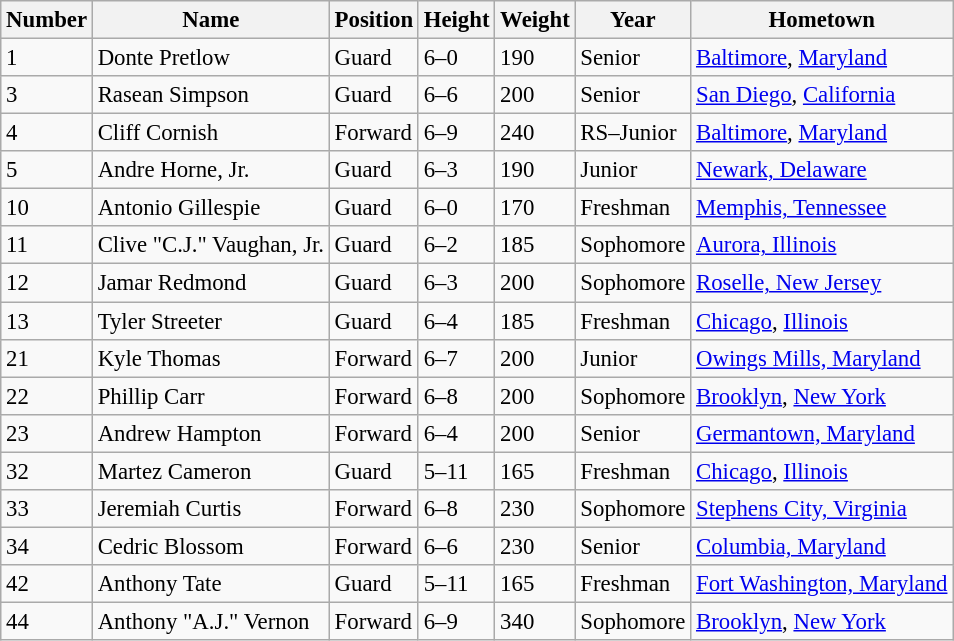<table class="wikitable sortable" style="font-size: 95%;">
<tr>
<th>Number</th>
<th>Name</th>
<th>Position</th>
<th>Height</th>
<th>Weight</th>
<th>Year</th>
<th>Hometown</th>
</tr>
<tr>
<td>1</td>
<td>Donte Pretlow</td>
<td>Guard</td>
<td>6–0</td>
<td>190</td>
<td>Senior</td>
<td><a href='#'>Baltimore</a>, <a href='#'>Maryland</a></td>
</tr>
<tr>
<td>3</td>
<td>Rasean Simpson</td>
<td>Guard</td>
<td>6–6</td>
<td>200</td>
<td>Senior</td>
<td><a href='#'>San Diego</a>, <a href='#'>California</a></td>
</tr>
<tr>
<td>4</td>
<td>Cliff Cornish</td>
<td>Forward</td>
<td>6–9</td>
<td>240</td>
<td>RS–Junior</td>
<td><a href='#'>Baltimore</a>, <a href='#'>Maryland</a></td>
</tr>
<tr>
<td>5</td>
<td>Andre Horne, Jr.</td>
<td>Guard</td>
<td>6–3</td>
<td>190</td>
<td>Junior</td>
<td><a href='#'>Newark, Delaware</a></td>
</tr>
<tr>
<td>10</td>
<td>Antonio Gillespie</td>
<td>Guard</td>
<td>6–0</td>
<td>170</td>
<td>Freshman</td>
<td><a href='#'>Memphis, Tennessee</a></td>
</tr>
<tr>
<td>11</td>
<td>Clive "C.J." Vaughan, Jr.</td>
<td>Guard</td>
<td>6–2</td>
<td>185</td>
<td>Sophomore</td>
<td><a href='#'>Aurora, Illinois</a></td>
</tr>
<tr>
<td>12</td>
<td>Jamar Redmond</td>
<td>Guard</td>
<td>6–3</td>
<td>200</td>
<td>Sophomore</td>
<td><a href='#'>Roselle, New Jersey</a></td>
</tr>
<tr>
<td>13</td>
<td>Tyler Streeter</td>
<td>Guard</td>
<td>6–4</td>
<td>185</td>
<td>Freshman</td>
<td><a href='#'>Chicago</a>, <a href='#'>Illinois</a></td>
</tr>
<tr>
<td>21</td>
<td>Kyle Thomas</td>
<td>Forward</td>
<td>6–7</td>
<td>200</td>
<td>Junior</td>
<td><a href='#'>Owings Mills, Maryland</a></td>
</tr>
<tr>
<td>22</td>
<td>Phillip Carr</td>
<td>Forward</td>
<td>6–8</td>
<td>200</td>
<td>Sophomore</td>
<td><a href='#'>Brooklyn</a>, <a href='#'>New York</a></td>
</tr>
<tr>
<td>23</td>
<td>Andrew Hampton</td>
<td>Forward</td>
<td>6–4</td>
<td>200</td>
<td>Senior</td>
<td><a href='#'>Germantown, Maryland</a></td>
</tr>
<tr>
<td>32</td>
<td>Martez Cameron</td>
<td>Guard</td>
<td>5–11</td>
<td>165</td>
<td>Freshman</td>
<td><a href='#'>Chicago</a>, <a href='#'>Illinois</a></td>
</tr>
<tr>
<td>33</td>
<td>Jeremiah Curtis</td>
<td>Forward</td>
<td>6–8</td>
<td>230</td>
<td>Sophomore</td>
<td><a href='#'>Stephens City, Virginia</a></td>
</tr>
<tr>
<td>34</td>
<td>Cedric Blossom</td>
<td>Forward</td>
<td>6–6</td>
<td>230</td>
<td>Senior</td>
<td><a href='#'>Columbia, Maryland</a></td>
</tr>
<tr>
<td>42</td>
<td>Anthony Tate</td>
<td>Guard</td>
<td>5–11</td>
<td>165</td>
<td>Freshman</td>
<td><a href='#'>Fort Washington, Maryland</a></td>
</tr>
<tr>
<td>44</td>
<td>Anthony "A.J." Vernon</td>
<td>Forward</td>
<td>6–9</td>
<td>340</td>
<td>Sophomore</td>
<td><a href='#'>Brooklyn</a>, <a href='#'>New York</a></td>
</tr>
</table>
